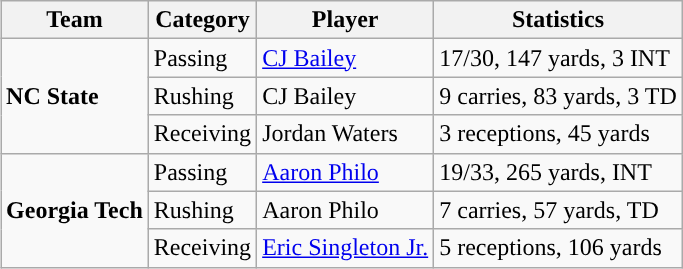<table class="wikitable" style="float: right;">
<tr>
<th>Team</th>
<th>Category</th>
<th>Player</th>
<th>Statistics</th>
</tr>
<tr>
<td rowspan=3><strong>NC State</strong></td>
<td>Passing</td>
<td><a href='#'>CJ Bailey</a></td>
<td>17/30, 147 yards, 3 INT</td>
</tr>
<tr>
<td>Rushing</td>
<td>CJ Bailey</td>
<td>9 carries, 83 yards, 3 TD</td>
</tr>
<tr>
<td>Receiving</td>
<td>Jordan Waters</td>
<td>3 receptions, 45 yards</td>
</tr>
<tr>
<td rowspan=3><strong>Georgia Tech</strong></td>
<td>Passing</td>
<td><a href='#'>Aaron Philo</a></td>
<td>19/33, 265 yards, INT</td>
</tr>
<tr>
<td>Rushing</td>
<td>Aaron Philo</td>
<td>7 carries, 57 yards, TD</td>
</tr>
<tr>
<td>Receiving</td>
<td><a href='#'>Eric Singleton Jr.</a></td>
<td>5 receptions, 106 yards</td>
</tr>
</table>
